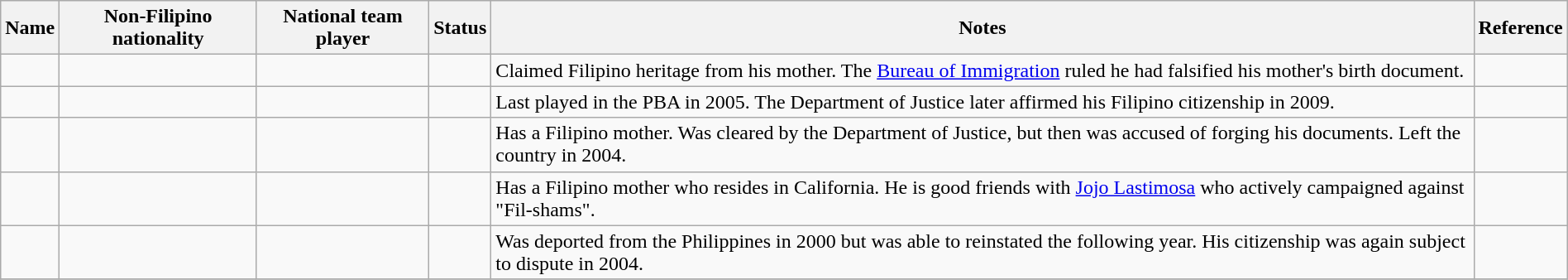<table width=100% class="wikitable plainrowheaders sortable">
<tr>
<th scope="col">Name</th>
<th scope="col">Non-Filipino nationality</th>
<th scope="col">National team player</th>
<th scope="col">Status</th>
<th scope="col">Notes</th>
<th scope="col">Reference</th>
</tr>
<tr>
<td></td>
<td><br></td>
<td></td>
<td></td>
<td>Claimed Filipino heritage from his mother. The <a href='#'>Bureau of Immigration</a> ruled he had falsified his mother's birth document.</td>
<td></td>
</tr>
<tr>
<td></td>
<td></td>
<td></td>
<td></td>
<td>Last played in the PBA in 2005. The Department of Justice later affirmed his Filipino citizenship in 2009.</td>
<td></td>
</tr>
<tr>
<td></td>
<td></td>
<td></td>
<td></td>
<td>Has a Filipino mother. Was cleared by the Department of Justice, but then was accused of forging his documents. Left the country in 2004.</td>
<td></td>
</tr>
<tr>
<td></td>
<td></td>
<td></td>
<td></td>
<td>Has a Filipino mother who resides in California. He is good friends with <a href='#'>Jojo Lastimosa</a> who actively campaigned against "Fil-shams".</td>
<td></td>
</tr>
<tr>
<td></td>
<td></td>
<td></td>
<td></td>
<td>Was deported from the Philippines in 2000 but was able to reinstated the following year. His citizenship was again subject to dispute in 2004.</td>
<td></td>
</tr>
<tr>
</tr>
</table>
